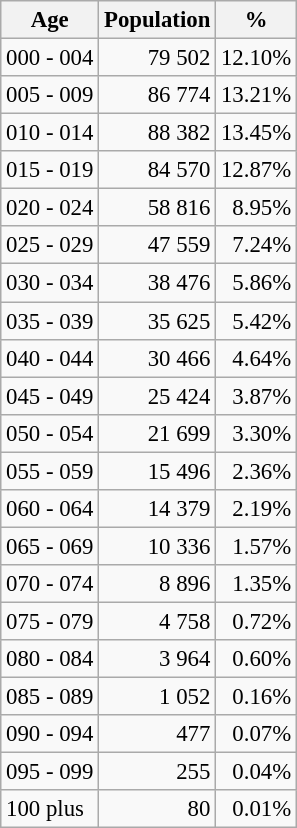<table class="wikitable" style="font-size: 95%; text-align: right">
<tr>
<th>Age</th>
<th>Population</th>
<th>%</th>
</tr>
<tr>
<td align=left>000 - 004</td>
<td>79 502</td>
<td>12.10%</td>
</tr>
<tr>
<td align=left>005 - 009</td>
<td>86 774</td>
<td>13.21%</td>
</tr>
<tr>
<td align=left>010 - 014</td>
<td>88 382</td>
<td>13.45%</td>
</tr>
<tr>
<td align=left>015 - 019</td>
<td>84 570</td>
<td>12.87%</td>
</tr>
<tr>
<td align=left>020 - 024</td>
<td>58 816</td>
<td>8.95%</td>
</tr>
<tr>
<td align=left>025 - 029</td>
<td>47 559</td>
<td>7.24%</td>
</tr>
<tr>
<td align=left>030 - 034</td>
<td>38 476</td>
<td>5.86%</td>
</tr>
<tr>
<td align=left>035 - 039</td>
<td>35 625</td>
<td>5.42%</td>
</tr>
<tr>
<td align=left>040 - 044</td>
<td>30 466</td>
<td>4.64%</td>
</tr>
<tr>
<td align=left>045 - 049</td>
<td>25 424</td>
<td>3.87%</td>
</tr>
<tr>
<td align=left>050 - 054</td>
<td>21 699</td>
<td>3.30%</td>
</tr>
<tr>
<td align=left>055 - 059</td>
<td>15 496</td>
<td>2.36%</td>
</tr>
<tr>
<td align=left>060 - 064</td>
<td>14 379</td>
<td>2.19%</td>
</tr>
<tr>
<td align=left>065 - 069</td>
<td>10 336</td>
<td>1.57%</td>
</tr>
<tr>
<td align=left>070 - 074</td>
<td>8 896</td>
<td>1.35%</td>
</tr>
<tr>
<td align=left>075 - 079</td>
<td>4 758</td>
<td>0.72%</td>
</tr>
<tr>
<td align=left>080 - 084</td>
<td>3 964</td>
<td>0.60%</td>
</tr>
<tr>
<td align=left>085 - 089</td>
<td>1 052</td>
<td>0.16%</td>
</tr>
<tr>
<td align=left>090 - 094</td>
<td>477</td>
<td>0.07%</td>
</tr>
<tr>
<td align=left>095 - 099</td>
<td>255</td>
<td>0.04%</td>
</tr>
<tr>
<td align=left>100 plus</td>
<td>80</td>
<td>0.01%</td>
</tr>
</table>
